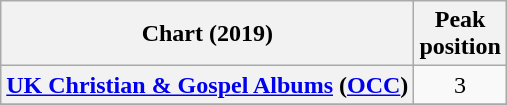<table class="wikitable sortable plainrowheaders" style="text-align:center">
<tr>
<th scope="col">Chart (2019)</th>
<th scope="col">Peak<br>position</th>
</tr>
<tr>
<th scope="row"><a href='#'>UK Christian & Gospel Albums</a> (<a href='#'>OCC</a>)</th>
<td align="center">3</td>
</tr>
<tr>
</tr>
<tr>
</tr>
<tr>
</tr>
</table>
